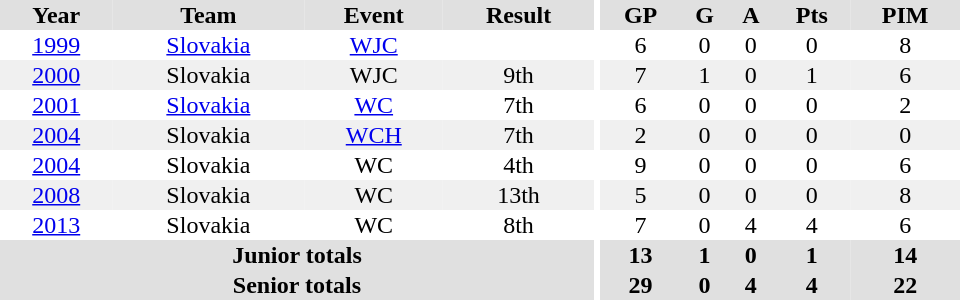<table border="0" cellpadding="1" cellspacing="0" ID="Table3" style="text-align:center; width:40em">
<tr ALIGN="center" bgcolor="#e0e0e0">
<th>Year</th>
<th>Team</th>
<th>Event</th>
<th>Result</th>
<th rowspan="99" bgcolor="#ffffff"></th>
<th>GP</th>
<th>G</th>
<th>A</th>
<th>Pts</th>
<th>PIM</th>
</tr>
<tr>
<td><a href='#'>1999</a></td>
<td><a href='#'>Slovakia</a></td>
<td><a href='#'>WJC</a></td>
<td></td>
<td>6</td>
<td>0</td>
<td>0</td>
<td>0</td>
<td>8</td>
</tr>
<tr bgcolor="#f0f0f0">
<td><a href='#'>2000</a></td>
<td>Slovakia</td>
<td>WJC</td>
<td>9th</td>
<td>7</td>
<td>1</td>
<td>0</td>
<td>1</td>
<td>6</td>
</tr>
<tr>
<td><a href='#'>2001</a></td>
<td><a href='#'>Slovakia</a></td>
<td><a href='#'>WC</a></td>
<td>7th</td>
<td>6</td>
<td>0</td>
<td>0</td>
<td>0</td>
<td>2</td>
</tr>
<tr bgcolor="#f0f0f0">
<td><a href='#'>2004</a></td>
<td>Slovakia</td>
<td><a href='#'>WCH</a></td>
<td>7th</td>
<td>2</td>
<td>0</td>
<td>0</td>
<td>0</td>
<td>0</td>
</tr>
<tr>
<td><a href='#'>2004</a></td>
<td>Slovakia</td>
<td>WC</td>
<td>4th</td>
<td>9</td>
<td>0</td>
<td>0</td>
<td>0</td>
<td>6</td>
</tr>
<tr bgcolor="#f0f0f0">
<td><a href='#'>2008</a></td>
<td>Slovakia</td>
<td>WC</td>
<td>13th</td>
<td>5</td>
<td>0</td>
<td>0</td>
<td>0</td>
<td>8</td>
</tr>
<tr>
<td><a href='#'>2013</a></td>
<td>Slovakia</td>
<td>WC</td>
<td>8th</td>
<td>7</td>
<td>0</td>
<td>4</td>
<td>4</td>
<td>6</td>
</tr>
<tr bgcolor="#e0e0e0">
<th colspan="4">Junior totals</th>
<th>13</th>
<th>1</th>
<th>0</th>
<th>1</th>
<th>14</th>
</tr>
<tr bgcolor="#e0e0e0">
<th colspan="4">Senior totals</th>
<th>29</th>
<th>0</th>
<th>4</th>
<th>4</th>
<th>22</th>
</tr>
</table>
